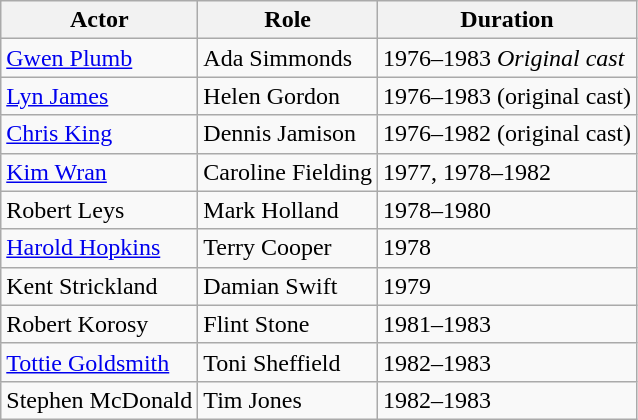<table class="wikitable">
<tr>
<th>Actor</th>
<th>Role</th>
<th>Duration</th>
</tr>
<tr>
<td><a href='#'>Gwen Plumb</a></td>
<td>Ada Simmonds</td>
<td>1976–1983 <em>Original cast</em></td>
</tr>
<tr>
<td><a href='#'>Lyn James</a></td>
<td>Helen Gordon</td>
<td>1976–1983 (original cast)</td>
</tr>
<tr>
<td><a href='#'>Chris King</a></td>
<td>Dennis Jamison</td>
<td>1976–1982 (original cast)</td>
</tr>
<tr>
<td><a href='#'>Kim Wran</a></td>
<td>Caroline Fielding</td>
<td>1977, 1978–1982</td>
</tr>
<tr>
<td>Robert Leys</td>
<td>Mark Holland</td>
<td>1978–1980</td>
</tr>
<tr>
<td><a href='#'>Harold Hopkins</a></td>
<td>Terry Cooper</td>
<td>1978</td>
</tr>
<tr>
<td>Kent Strickland</td>
<td>Damian Swift</td>
<td>1979</td>
</tr>
<tr>
<td>Robert Korosy</td>
<td>Flint Stone</td>
<td>1981–1983</td>
</tr>
<tr>
<td><a href='#'>Tottie Goldsmith</a></td>
<td>Toni Sheffield</td>
<td>1982–1983</td>
</tr>
<tr>
<td>Stephen McDonald</td>
<td>Tim Jones</td>
<td>1982–1983</td>
</tr>
</table>
